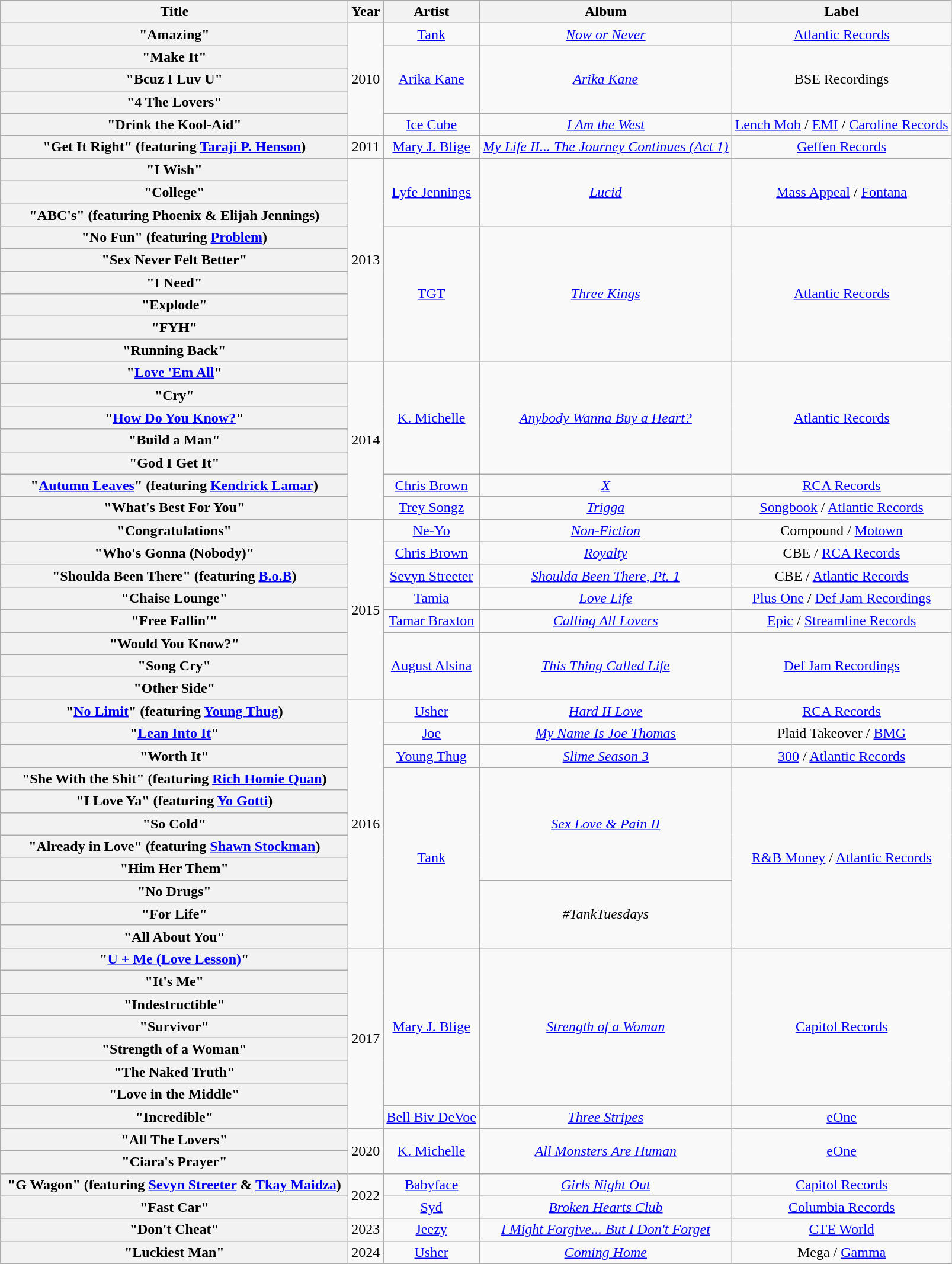<table class="wikitable plainrowheaders" style="text-align:center;">
<tr>
<th scope="col" style="width:24em;">Title</th>
<th scope="col">Year</th>
<th scope="col">Artist</th>
<th scope="col">Album</th>
<th scope="col">Label</th>
</tr>
<tr>
<th scope="row">"Amazing"</th>
<td rowspan="5">2010</td>
<td><a href='#'>Tank</a></td>
<td><em><a href='#'>Now or Never</a></em></td>
<td><a href='#'>Atlantic Records</a></td>
</tr>
<tr>
<th scope="row">"Make It"</th>
<td rowspan="3"><a href='#'>Arika Kane</a></td>
<td rowspan="3"><em><a href='#'>Arika Kane</a></em></td>
<td rowspan="3">BSE Recordings</td>
</tr>
<tr>
<th scope="row">"Bcuz I Luv U"</th>
</tr>
<tr>
<th scope="row">"4 The Lovers"</th>
</tr>
<tr>
<th scope="row">"Drink the Kool-Aid"</th>
<td><a href='#'>Ice Cube</a></td>
<td><em><a href='#'>I Am the West</a></em></td>
<td><a href='#'>Lench Mob</a> / <a href='#'>EMI</a> / <a href='#'>Caroline Records</a></td>
</tr>
<tr>
<th scope="row">"Get It Right" (featuring <a href='#'>Taraji P. Henson</a>)</th>
<td>2011</td>
<td><a href='#'>Mary J. Blige</a></td>
<td><em><a href='#'>My Life II... The Journey Continues (Act 1)</a></em></td>
<td><a href='#'>Geffen Records</a></td>
</tr>
<tr>
<th scope="row">"I Wish"</th>
<td rowspan="9">2013</td>
<td rowspan="3"><a href='#'>Lyfe Jennings</a></td>
<td rowspan="3"><em><a href='#'>Lucid</a></em></td>
<td rowspan="3"><a href='#'>Mass Appeal</a> / <a href='#'>Fontana</a></td>
</tr>
<tr>
<th scope="row">"College"</th>
</tr>
<tr>
<th scope="row">"ABC's" (featuring Phoenix & Elijah Jennings)</th>
</tr>
<tr>
<th scope="row">"No Fun" (featuring <a href='#'>Problem</a>)</th>
<td rowspan="6"><a href='#'>TGT</a></td>
<td rowspan="6"><em><a href='#'>Three Kings</a></em></td>
<td rowspan="6"><a href='#'>Atlantic Records</a></td>
</tr>
<tr>
<th scope="row">"Sex Never Felt Better"</th>
</tr>
<tr>
<th scope="row">"I Need"</th>
</tr>
<tr>
<th scope="row">"Explode"</th>
</tr>
<tr>
<th scope="row">"FYH"</th>
</tr>
<tr>
<th scope="row">"Running Back"</th>
</tr>
<tr>
<th scope="row">"<a href='#'>Love 'Em All</a>"</th>
<td rowspan="7">2014</td>
<td rowspan="5"><a href='#'>K. Michelle</a></td>
<td rowspan="5"><em><a href='#'>Anybody Wanna Buy a Heart?</a></em></td>
<td rowspan="5"><a href='#'>Atlantic Records</a></td>
</tr>
<tr>
<th scope="row">"Cry"</th>
</tr>
<tr>
<th scope="row">"<a href='#'>How Do You Know?</a>"</th>
</tr>
<tr>
<th scope="row">"Build a Man"</th>
</tr>
<tr>
<th scope="row">"God I Get It"</th>
</tr>
<tr>
<th scope="row">"<a href='#'>Autumn Leaves</a>" (featuring <a href='#'>Kendrick Lamar</a>)</th>
<td><a href='#'>Chris Brown</a></td>
<td><em><a href='#'>X</a></em></td>
<td><a href='#'>RCA Records</a></td>
</tr>
<tr>
<th scope="row">"What's Best For You"</th>
<td><a href='#'>Trey Songz</a></td>
<td><em><a href='#'>Trigga</a></em></td>
<td><a href='#'>Songbook</a> / <a href='#'>Atlantic Records</a></td>
</tr>
<tr>
<th scope="row">"Congratulations"</th>
<td rowspan="8">2015</td>
<td><a href='#'>Ne-Yo</a></td>
<td><em><a href='#'>Non-Fiction</a></em></td>
<td>Compound / <a href='#'>Motown</a></td>
</tr>
<tr>
<th scope="row">"Who's Gonna (Nobody)"</th>
<td><a href='#'>Chris Brown</a></td>
<td><em><a href='#'>Royalty</a></em></td>
<td>CBE / <a href='#'>RCA Records</a></td>
</tr>
<tr>
<th scope="row">"Shoulda Been There" (featuring <a href='#'>B.o.B</a>)</th>
<td><a href='#'>Sevyn Streeter</a></td>
<td><em><a href='#'>Shoulda Been There, Pt. 1</a></em></td>
<td>CBE / <a href='#'>Atlantic Records</a></td>
</tr>
<tr>
<th scope="row">"Chaise Lounge"</th>
<td><a href='#'>Tamia</a></td>
<td><em><a href='#'>Love Life</a></em></td>
<td><a href='#'>Plus One</a> / <a href='#'>Def Jam Recordings</a></td>
</tr>
<tr>
<th scope="row">"Free Fallin'"</th>
<td><a href='#'>Tamar Braxton</a></td>
<td><em><a href='#'>Calling All Lovers</a></em></td>
<td><a href='#'>Epic</a> / <a href='#'>Streamline Records</a></td>
</tr>
<tr>
<th scope="row">"Would You Know?"</th>
<td rowspan="3"><a href='#'>August Alsina</a></td>
<td rowspan="3"><em><a href='#'>This Thing Called Life</a></em></td>
<td rowspan="3"><a href='#'>Def Jam Recordings</a></td>
</tr>
<tr>
<th scope="row">"Song Cry"</th>
</tr>
<tr>
<th scope="row">"Other Side"</th>
</tr>
<tr>
<th scope="row">"<a href='#'>No Limit</a>" (featuring <a href='#'>Young Thug</a>)</th>
<td rowspan="11">2016</td>
<td><a href='#'>Usher</a></td>
<td><em><a href='#'>Hard II Love</a></em></td>
<td><a href='#'>RCA Records</a></td>
</tr>
<tr>
<th scope="row">"<a href='#'>Lean Into It</a>"</th>
<td><a href='#'>Joe</a></td>
<td><em><a href='#'>My Name Is Joe Thomas</a></em></td>
<td>Plaid Takeover / <a href='#'>BMG</a></td>
</tr>
<tr>
<th scope="row">"Worth It"</th>
<td><a href='#'>Young Thug</a></td>
<td><em><a href='#'>Slime Season 3</a></em></td>
<td><a href='#'>300</a> / <a href='#'>Atlantic Records</a></td>
</tr>
<tr>
<th scope="row">"She With the Shit" (featuring <a href='#'>Rich Homie Quan</a>)</th>
<td rowspan="8"><a href='#'>Tank</a></td>
<td rowspan="5"><em><a href='#'>Sex Love & Pain II</a></em></td>
<td rowspan="8"><a href='#'>R&B Money</a> / <a href='#'>Atlantic Records</a></td>
</tr>
<tr>
<th scope="row">"I Love Ya" (featuring <a href='#'>Yo Gotti</a>)</th>
</tr>
<tr>
<th scope="row">"So Cold"</th>
</tr>
<tr>
<th scope="row">"Already in Love" (featuring <a href='#'>Shawn Stockman</a>)</th>
</tr>
<tr>
<th scope="row">"Him Her Them"</th>
</tr>
<tr>
<th scope="row">"No Drugs"</th>
<td rowspan="3"><em>#TankTuesdays</em></td>
</tr>
<tr>
<th scope="row">"For Life"</th>
</tr>
<tr>
<th scope="row">"All About You"</th>
</tr>
<tr>
<th scope="row">"<a href='#'>U + Me (Love Lesson)</a>"</th>
<td rowspan="8">2017</td>
<td rowspan="7"><a href='#'>Mary J. Blige</a></td>
<td rowspan="7"><em><a href='#'>Strength of a Woman</a></em></td>
<td rowspan="7"><a href='#'>Capitol Records</a></td>
</tr>
<tr>
<th scope="row">"It's Me"</th>
</tr>
<tr>
<th scope="row">"Indestructible"</th>
</tr>
<tr>
<th scope="row">"Survivor"</th>
</tr>
<tr>
<th scope="row">"Strength of a Woman"</th>
</tr>
<tr>
<th scope="row">"The Naked Truth"</th>
</tr>
<tr>
<th scope="row">"Love in the Middle"</th>
</tr>
<tr>
<th scope="row">"Incredible"</th>
<td><a href='#'>Bell Biv DeVoe</a></td>
<td><em><a href='#'>Three Stripes</a></em></td>
<td><a href='#'>eOne</a></td>
</tr>
<tr>
<th scope="row">"All The Lovers"</th>
<td rowspan="2">2020</td>
<td rowspan="2"><a href='#'>K. Michelle</a></td>
<td rowspan="2"><em><a href='#'>All Monsters Are Human</a></em></td>
<td rowspan="2"><a href='#'>eOne</a></td>
</tr>
<tr>
<th scope="row">"Ciara's Prayer"</th>
</tr>
<tr>
<th scope="row">"G Wagon" (featuring <a href='#'>Sevyn Streeter</a> & <a href='#'>Tkay Maidza</a>)</th>
<td rowspan="2">2022</td>
<td><a href='#'>Babyface</a></td>
<td><em><a href='#'>Girls Night Out</a></em></td>
<td><a href='#'>Capitol Records</a></td>
</tr>
<tr>
<th scope="row">"Fast Car"</th>
<td><a href='#'>Syd</a></td>
<td><em><a href='#'>Broken Hearts Club</a></em></td>
<td><a href='#'>Columbia Records</a></td>
</tr>
<tr>
<th scope="row">"Don't Cheat"</th>
<td>2023</td>
<td><a href='#'>Jeezy</a></td>
<td><em><a href='#'>I Might Forgive... But I Don't Forget</a></em></td>
<td><a href='#'>CTE World</a></td>
</tr>
<tr>
<th scope="row">"Luckiest Man"</th>
<td>2024</td>
<td><a href='#'>Usher</a></td>
<td><em><a href='#'>Coming Home</a></em></td>
<td>Mega / <a href='#'>Gamma</a></td>
</tr>
<tr>
</tr>
</table>
